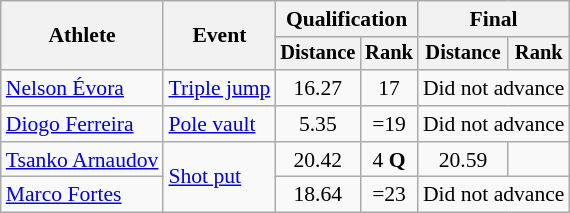<table class=wikitable style="font-size:90%">
<tr>
<th rowspan=2>Athlete</th>
<th rowspan=2>Event</th>
<th colspan=2>Qualification</th>
<th colspan=2>Final</th>
</tr>
<tr style="font-size:95%">
<th>Distance</th>
<th>Rank</th>
<th>Distance</th>
<th>Rank</th>
</tr>
<tr align=center>
<td align=left><a href='#'>Nelson Évora</a></td>
<td align=left><a href='#'>Triple jump</a></td>
<td>16.27</td>
<td>17</td>
<td colspan=2>Did not advance</td>
</tr>
<tr align=center>
<td align=left><a href='#'>Diogo Ferreira</a></td>
<td align=left><a href='#'>Pole vault</a></td>
<td>5.35</td>
<td>=19</td>
<td colspan=2>Did not advance</td>
</tr>
<tr align=center>
<td align=left><a href='#'>Tsanko Arnaudov</a></td>
<td align=left rowspan=2><a href='#'>Shot put</a></td>
<td>20.42</td>
<td>4 <strong>Q</strong></td>
<td>20.59</td>
<td></td>
</tr>
<tr align=center>
<td align=left><a href='#'>Marco Fortes</a></td>
<td>18.64</td>
<td>=23</td>
<td colspan=2>Did not advance</td>
</tr>
</table>
